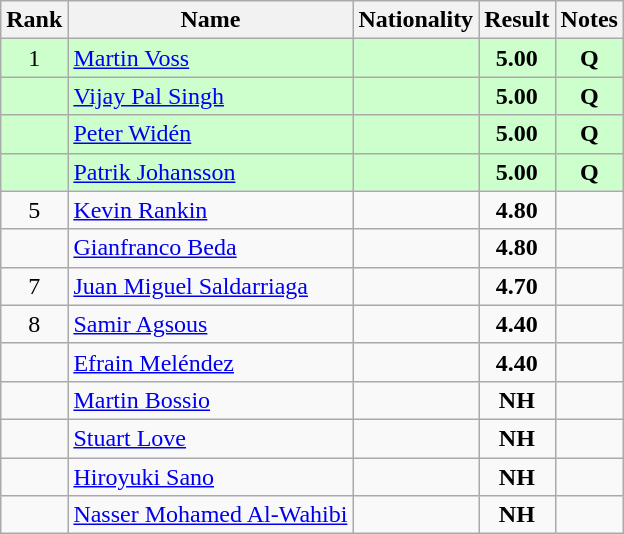<table class="wikitable sortable" style="text-align:center">
<tr>
<th>Rank</th>
<th>Name</th>
<th>Nationality</th>
<th>Result</th>
<th>Notes</th>
</tr>
<tr bgcolor=ccffcc>
<td>1</td>
<td align=left><a href='#'>Martin Voss</a></td>
<td align=left></td>
<td><strong>5.00</strong></td>
<td><strong>Q</strong></td>
</tr>
<tr bgcolor=ccffcc>
<td></td>
<td align=left><a href='#'>Vijay Pal Singh</a></td>
<td align=left></td>
<td><strong>5.00</strong></td>
<td><strong>Q</strong></td>
</tr>
<tr bgcolor=ccffcc>
<td></td>
<td align=left><a href='#'>Peter Widén</a></td>
<td align=left></td>
<td><strong>5.00</strong></td>
<td><strong>Q</strong></td>
</tr>
<tr bgcolor=ccffcc>
<td></td>
<td align=left><a href='#'>Patrik Johansson</a></td>
<td align=left></td>
<td><strong>5.00</strong></td>
<td><strong>Q</strong></td>
</tr>
<tr>
<td>5</td>
<td align=left><a href='#'>Kevin Rankin</a></td>
<td align=left></td>
<td><strong>4.80</strong></td>
<td></td>
</tr>
<tr>
<td></td>
<td align=left><a href='#'>Gianfranco Beda</a></td>
<td align=left></td>
<td><strong>4.80</strong></td>
<td></td>
</tr>
<tr>
<td>7</td>
<td align=left><a href='#'>Juan Miguel Saldarriaga</a></td>
<td align=left></td>
<td><strong>4.70</strong></td>
<td></td>
</tr>
<tr>
<td>8</td>
<td align=left><a href='#'>Samir Agsous</a></td>
<td align=left></td>
<td><strong>4.40</strong></td>
<td></td>
</tr>
<tr>
<td></td>
<td align=left><a href='#'>Efrain Meléndez</a></td>
<td align=left></td>
<td><strong>4.40</strong></td>
<td></td>
</tr>
<tr>
<td></td>
<td align=left><a href='#'>Martin Bossio</a></td>
<td align=left></td>
<td><strong>NH</strong></td>
<td></td>
</tr>
<tr>
<td></td>
<td align=left><a href='#'>Stuart Love</a></td>
<td align=left></td>
<td><strong>NH</strong></td>
<td></td>
</tr>
<tr>
<td></td>
<td align=left><a href='#'>Hiroyuki Sano</a></td>
<td align=left></td>
<td><strong>NH</strong></td>
<td></td>
</tr>
<tr>
<td></td>
<td align=left><a href='#'>Nasser Mohamed Al-Wahibi</a></td>
<td align=left></td>
<td><strong>NH</strong></td>
<td></td>
</tr>
</table>
